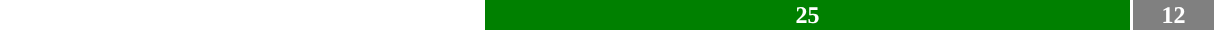<table style="width:88%; text-align:center;">
<tr style="color:white;">
<td style="background:"><strong>206</strong></td>
<td style="background: #008000;color:white;10.288%;"><strong>25</strong></td>
<td style="background:gray; color:white; width:4.938%;"><strong>12</strong></td>
</tr>
<tr>
<td></td>
<td></td>
<td></td>
</tr>
</table>
